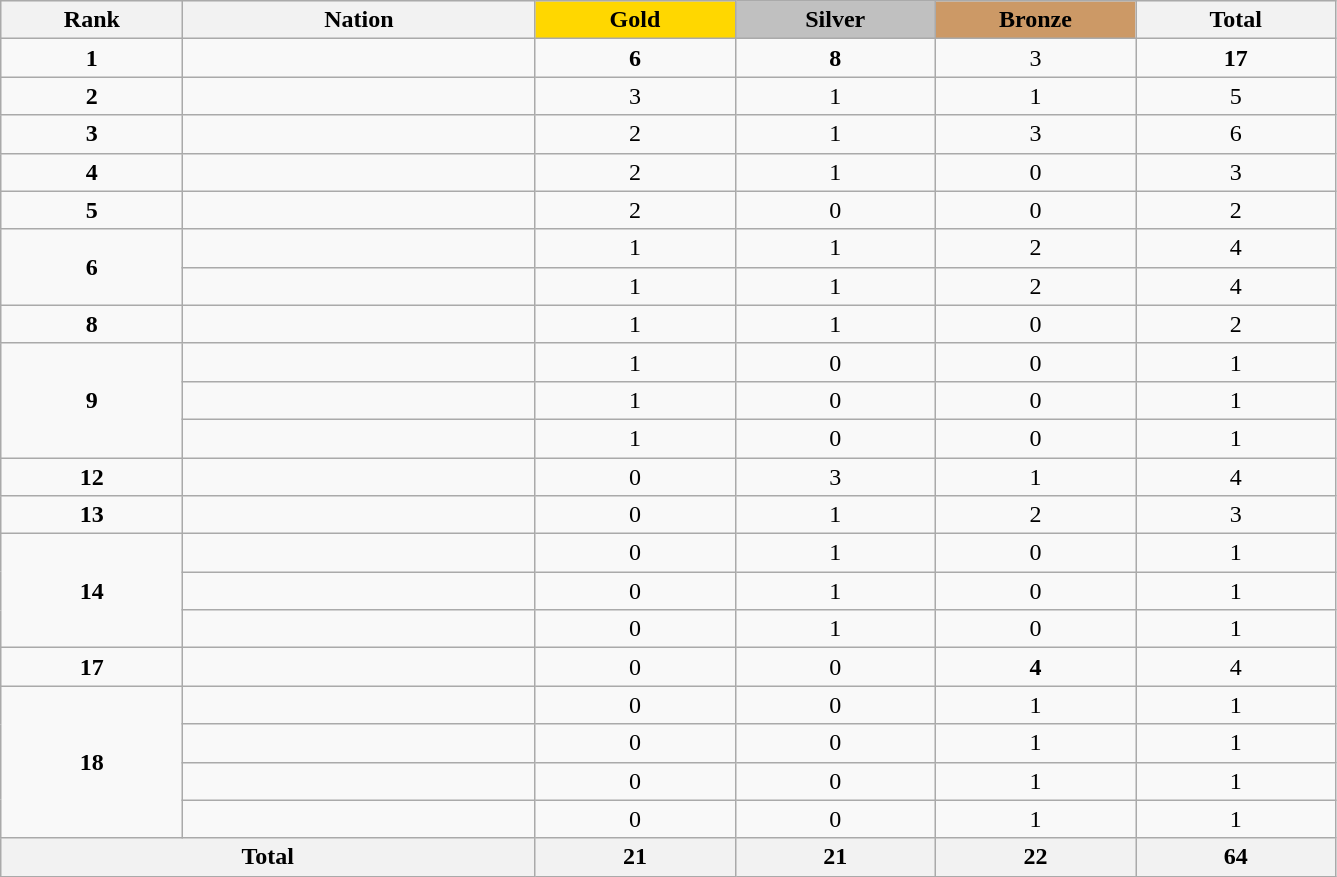<table class="wikitable collapsible autocollapse plainrowheaders" width=70.5% style="text-align:center;">
<tr style="background-color:#EDEDED;">
<th width=100px class="hintergrundfarbe5">Rank</th>
<th width=200px class="hintergrundfarbe6">Nation</th>
<th style="background:    gold; width:15%">Gold</th>
<th style="background:  silver; width:15%">Silver</th>
<th style="background: #CC9966; width:15%">Bronze</th>
<th class="hintergrundfarbe6" style="width:15%">Total</th>
</tr>
<tr>
<td><strong>1</strong></td>
<td align=left></td>
<td><strong>6</strong></td>
<td><strong>8</strong></td>
<td>3</td>
<td><strong>17</strong></td>
</tr>
<tr>
<td><strong>2</strong></td>
<td align=left></td>
<td>3</td>
<td>1</td>
<td>1</td>
<td>5</td>
</tr>
<tr>
<td><strong>3</strong></td>
<td align=left></td>
<td>2</td>
<td>1</td>
<td>3</td>
<td>6</td>
</tr>
<tr>
<td><strong>4</strong></td>
<td align=left></td>
<td>2</td>
<td>1</td>
<td>0</td>
<td>3</td>
</tr>
<tr>
<td><strong>5</strong></td>
<td align=left><em></em></td>
<td>2</td>
<td>0</td>
<td>0</td>
<td>2</td>
</tr>
<tr>
<td rowspan=2><strong>6</strong></td>
<td align=left></td>
<td>1</td>
<td>1</td>
<td>2</td>
<td>4</td>
</tr>
<tr>
<td align=left></td>
<td>1</td>
<td>1</td>
<td>2</td>
<td>4</td>
</tr>
<tr>
<td><strong>8</strong></td>
<td align=left></td>
<td>1</td>
<td>1</td>
<td>0</td>
<td>2</td>
</tr>
<tr>
<td rowspan=3><strong>9</strong></td>
<td align=left></td>
<td>1</td>
<td>0</td>
<td>0</td>
<td>1</td>
</tr>
<tr>
<td align=left></td>
<td>1</td>
<td>0</td>
<td>0</td>
<td>1</td>
</tr>
<tr>
<td align=left></td>
<td>1</td>
<td>0</td>
<td>0</td>
<td>1</td>
</tr>
<tr>
<td><strong>12</strong></td>
<td align=left></td>
<td>0</td>
<td>3</td>
<td>1</td>
<td>4</td>
</tr>
<tr>
<td><strong>13</strong></td>
<td align=left><em></em></td>
<td>0</td>
<td>1</td>
<td>2</td>
<td>3</td>
</tr>
<tr>
<td rowspan=3><strong>14</strong></td>
<td align=left></td>
<td>0</td>
<td>1</td>
<td>0</td>
<td>1</td>
</tr>
<tr>
<td align=left></td>
<td>0</td>
<td>1</td>
<td>0</td>
<td>1</td>
</tr>
<tr>
<td align=left></td>
<td>0</td>
<td>1</td>
<td>0</td>
<td>1</td>
</tr>
<tr>
<td><strong>17</strong></td>
<td align=left></td>
<td>0</td>
<td>0</td>
<td><strong>4</strong></td>
<td>4</td>
</tr>
<tr>
<td rowspan=4><strong>18</strong></td>
<td align=left></td>
<td>0</td>
<td>0</td>
<td>1</td>
<td>1</td>
</tr>
<tr>
<td align=left></td>
<td>0</td>
<td>0</td>
<td>1</td>
<td>1</td>
</tr>
<tr>
<td align=left></td>
<td>0</td>
<td>0</td>
<td>1</td>
<td>1</td>
</tr>
<tr>
<td align=left><em></em></td>
<td>0</td>
<td>0</td>
<td>1</td>
<td>1</td>
</tr>
<tr>
<th colspan=2>Total</th>
<th>21</th>
<th>21</th>
<th>22</th>
<th>64</th>
</tr>
</table>
